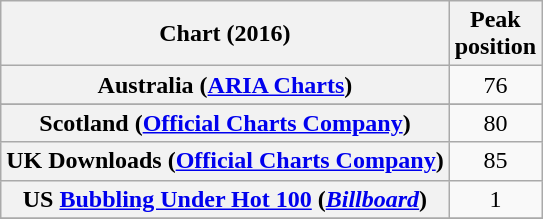<table class="wikitable sortable plainrowheaders" style="text-align:center">
<tr>
<th>Chart (2016)</th>
<th>Peak <br> position</th>
</tr>
<tr>
<th scope="row">Australia (<a href='#'>ARIA Charts</a>)</th>
<td>76</td>
</tr>
<tr>
</tr>
<tr>
<th scope="row">Scotland (<a href='#'>Official Charts Company</a>)</th>
<td>80</td>
</tr>
<tr>
<th scope="row">UK Downloads (<a href='#'>Official Charts Company</a>)</th>
<td>85</td>
</tr>
<tr>
<th scope="row">US <a href='#'>Bubbling Under Hot 100</a> (<a href='#'><em>Billboard</em></a>)</th>
<td>1</td>
</tr>
<tr>
</tr>
</table>
